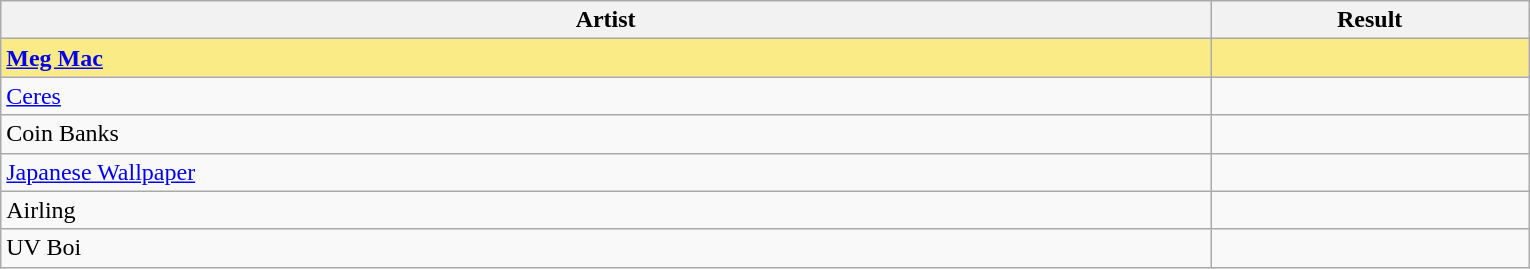<table class="sortable wikitable">
<tr>
<th width="19%">Artist</th>
<th width="5%">Result</th>
</tr>
<tr style="background:#FAEB86">
<td><strong><a href='#'>Meg Mac</a></strong></td>
<td></td>
</tr>
<tr>
<td><a href='#'>Ceres</a></td>
<td></td>
</tr>
<tr>
<td>Coin Banks</td>
<td></td>
</tr>
<tr>
<td><a href='#'>Japanese Wallpaper</a></td>
<td></td>
</tr>
<tr>
<td>Airling</td>
<td></td>
</tr>
<tr>
<td>UV Boi</td>
<td></td>
</tr>
</table>
